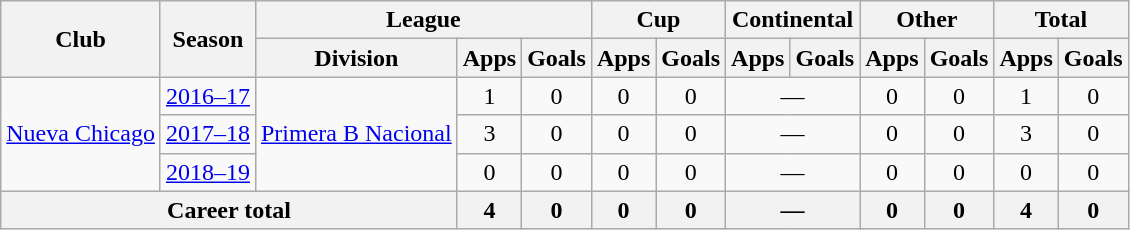<table class="wikitable" style="text-align:center">
<tr>
<th rowspan="2">Club</th>
<th rowspan="2">Season</th>
<th colspan="3">League</th>
<th colspan="2">Cup</th>
<th colspan="2">Continental</th>
<th colspan="2">Other</th>
<th colspan="2">Total</th>
</tr>
<tr>
<th>Division</th>
<th>Apps</th>
<th>Goals</th>
<th>Apps</th>
<th>Goals</th>
<th>Apps</th>
<th>Goals</th>
<th>Apps</th>
<th>Goals</th>
<th>Apps</th>
<th>Goals</th>
</tr>
<tr>
<td rowspan="3"><a href='#'>Nueva Chicago</a></td>
<td><a href='#'>2016–17</a></td>
<td rowspan="3"><a href='#'>Primera B Nacional</a></td>
<td>1</td>
<td>0</td>
<td>0</td>
<td>0</td>
<td colspan="2">—</td>
<td>0</td>
<td>0</td>
<td>1</td>
<td>0</td>
</tr>
<tr>
<td><a href='#'>2017–18</a></td>
<td>3</td>
<td>0</td>
<td>0</td>
<td>0</td>
<td colspan="2">—</td>
<td>0</td>
<td>0</td>
<td>3</td>
<td>0</td>
</tr>
<tr>
<td><a href='#'>2018–19</a></td>
<td>0</td>
<td>0</td>
<td>0</td>
<td>0</td>
<td colspan="2">—</td>
<td>0</td>
<td>0</td>
<td>0</td>
<td>0</td>
</tr>
<tr>
<th colspan="3">Career total</th>
<th>4</th>
<th>0</th>
<th>0</th>
<th>0</th>
<th colspan="2">—</th>
<th>0</th>
<th>0</th>
<th>4</th>
<th>0</th>
</tr>
</table>
